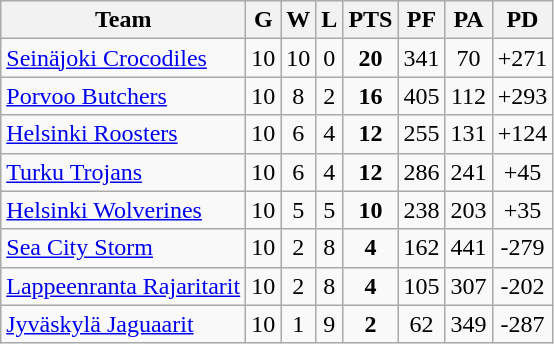<table class="wikitable" border="1">
<tr style="background:#efefef;">
<th>Team</th>
<th>G</th>
<th>W</th>
<th>L</th>
<th>PTS</th>
<th>PF</th>
<th>PA</th>
<th>PD</th>
</tr>
<tr style="text-align:center;">
<td align="left"><a href='#'>Seinäjoki Crocodiles</a></td>
<td>10</td>
<td>10</td>
<td>0</td>
<td><strong>20</strong></td>
<td>341</td>
<td>70</td>
<td>+271</td>
</tr>
<tr style="text-align:center;">
<td align="left"><a href='#'>Porvoo Butchers</a></td>
<td>10</td>
<td>8</td>
<td>2</td>
<td><strong>16</strong></td>
<td>405</td>
<td>112</td>
<td>+293</td>
</tr>
<tr style="text-align:center;">
<td align="left"><a href='#'>Helsinki Roosters</a></td>
<td>10</td>
<td>6</td>
<td>4</td>
<td><strong>12</strong></td>
<td>255</td>
<td>131</td>
<td>+124</td>
</tr>
<tr style="text-align:center;">
<td align="left"><a href='#'>Turku Trojans</a></td>
<td>10</td>
<td>6</td>
<td>4</td>
<td><strong>12</strong></td>
<td>286</td>
<td>241</td>
<td>+45</td>
</tr>
<tr style="text-align:center;">
<td align="left"><a href='#'>Helsinki Wolverines</a></td>
<td>10</td>
<td>5</td>
<td>5</td>
<td><strong>10</strong></td>
<td>238</td>
<td>203</td>
<td>+35</td>
</tr>
<tr style="text-align:center;">
<td align="left"><a href='#'>Sea City Storm</a></td>
<td>10</td>
<td>2</td>
<td>8</td>
<td><strong>4</strong></td>
<td>162</td>
<td>441</td>
<td>-279</td>
</tr>
<tr style="text-align:center;">
<td align="left"><a href='#'>Lappeenranta Rajaritarit</a></td>
<td>10</td>
<td>2</td>
<td>8</td>
<td><strong>4</strong></td>
<td>105</td>
<td>307</td>
<td>-202</td>
</tr>
<tr style="text-align:center;">
<td align="left"><a href='#'>Jyväskylä Jaguaarit</a></td>
<td>10</td>
<td>1</td>
<td>9</td>
<td><strong>2</strong></td>
<td>62</td>
<td>349</td>
<td>-287</td>
</tr>
</table>
